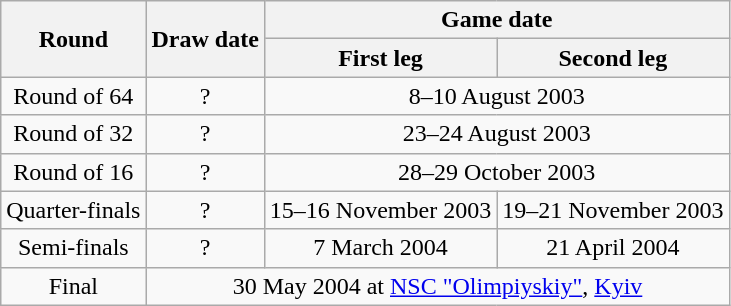<table class="wikitable" style="text-align:center">
<tr>
<th rowspan=2>Round</th>
<th rowspan=2>Draw date</th>
<th colspan=2>Game date</th>
</tr>
<tr>
<th>First leg</th>
<th>Second leg</th>
</tr>
<tr>
<td>Round of 64</td>
<td>?</td>
<td colspan=2>8–10 August 2003</td>
</tr>
<tr>
<td>Round of 32</td>
<td>?</td>
<td colspan=2>23–24 August 2003</td>
</tr>
<tr>
<td>Round of 16</td>
<td>?</td>
<td colspan=2>28–29 October 2003</td>
</tr>
<tr>
<td>Quarter-finals</td>
<td>?</td>
<td>15–16 November 2003</td>
<td>19–21 November 2003</td>
</tr>
<tr>
<td>Semi-finals</td>
<td>?</td>
<td>7 March 2004</td>
<td>21 April 2004</td>
</tr>
<tr>
<td>Final</td>
<td colspan="3">30 May 2004 at <a href='#'>NSC "Olimpiyskiy"</a>, <a href='#'>Kyiv</a></td>
</tr>
</table>
